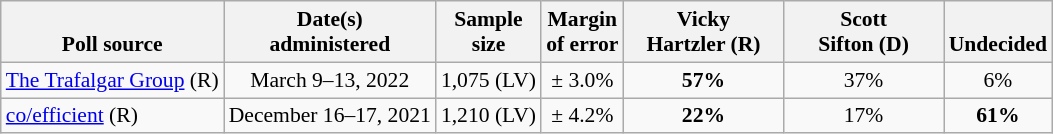<table class="wikitable" style="font-size:90%;text-align:center;">
<tr valign=bottom>
<th>Poll source</th>
<th>Date(s)<br>administered</th>
<th>Sample<br>size</th>
<th>Margin<br>of error</th>
<th style="width:100px;">Vicky<br>Hartzler (R)</th>
<th style="width:100px;">Scott<br>Sifton (D)</th>
<th>Undecided</th>
</tr>
<tr>
<td style="text-align:left;"><a href='#'>The Trafalgar Group</a> (R)</td>
<td>March 9–13, 2022</td>
<td>1,075 (LV)</td>
<td>± 3.0%</td>
<td><strong>57%</strong></td>
<td>37%</td>
<td>6%</td>
</tr>
<tr>
<td style="text-align:left;"><a href='#'>co/efficient</a> (R)</td>
<td>December 16–17, 2021</td>
<td>1,210 (LV)</td>
<td>± 4.2%</td>
<td><strong>22%</strong></td>
<td>17%</td>
<td><strong>61%</strong></td>
</tr>
</table>
